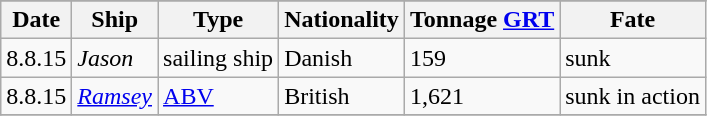<table class="wikitable">
<tr>
</tr>
<tr>
<th>Date</th>
<th>Ship</th>
<th>Type</th>
<th>Nationality</th>
<th>Tonnage <a href='#'>GRT</a></th>
<th>Fate</th>
</tr>
<tr>
<td>8.8.15</td>
<td><em>Jason</em></td>
<td>sailing ship</td>
<td>Danish</td>
<td>159</td>
<td>sunk</td>
</tr>
<tr>
<td>8.8.15</td>
<td><a href='#'><em>Ramsey</em></a></td>
<td><a href='#'>ABV</a></td>
<td>British</td>
<td>1,621</td>
<td>sunk in action</td>
</tr>
<tr>
</tr>
</table>
